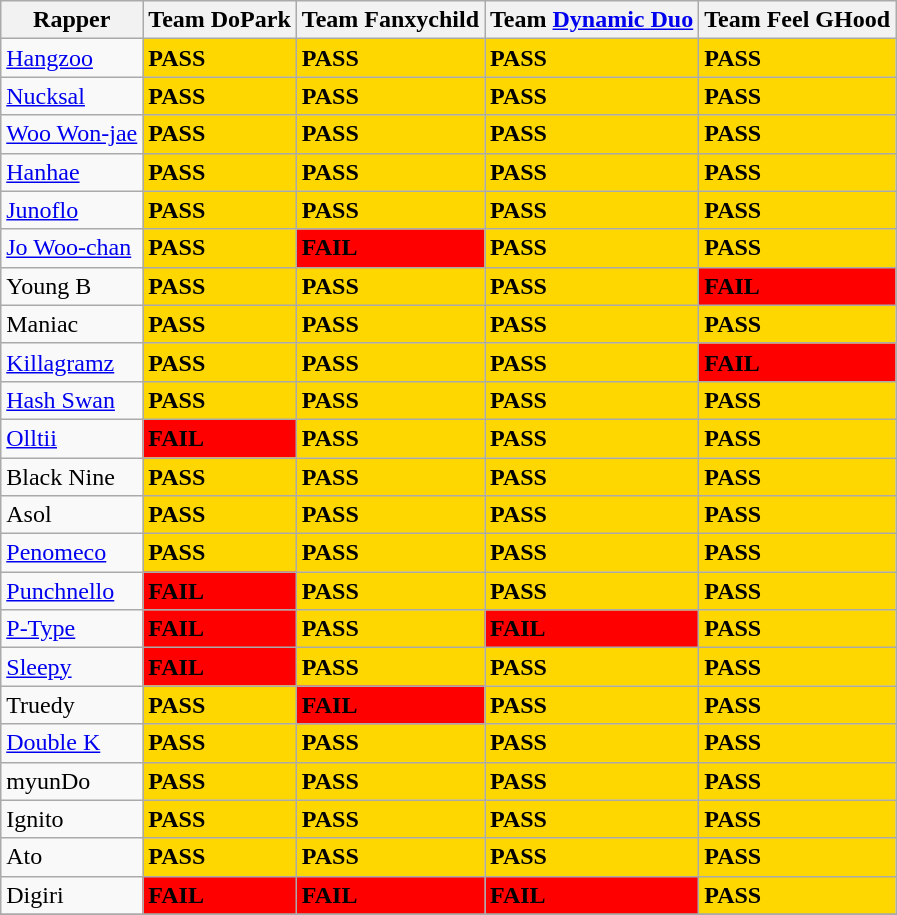<table class="wikitable">
<tr>
<th>Rapper</th>
<th>Team DoPark</th>
<th>Team Fanxychild</th>
<th>Team <a href='#'>Dynamic Duo</a></th>
<th>Team Feel GHood</th>
</tr>
<tr>
<td><a href='#'>Hangzoo</a></td>
<td style="background:gold"><strong>PASS</strong></td>
<td style="background:gold"><strong>PASS</strong></td>
<td style="background:gold"><strong>PASS</strong></td>
<td style="background:gold"><strong>PASS</strong></td>
</tr>
<tr>
<td><a href='#'>Nucksal</a></td>
<td style="background:gold"><strong>PASS</strong></td>
<td style="background:gold"><strong>PASS</strong></td>
<td style="background:gold"><strong>PASS</strong></td>
<td style="background:gold"><strong>PASS</strong></td>
</tr>
<tr>
<td><a href='#'>Woo Won-jae</a></td>
<td style="background:gold"><strong>PASS</strong></td>
<td style="background:gold"><strong>PASS</strong></td>
<td style="background:gold"><strong>PASS</strong></td>
<td style="background:gold"><strong>PASS</strong></td>
</tr>
<tr>
<td><a href='#'>Hanhae</a></td>
<td style="background:gold"><strong>PASS</strong></td>
<td style="background:gold"><strong>PASS</strong></td>
<td style="background:gold"><strong>PASS</strong></td>
<td style="background:gold"><strong>PASS</strong></td>
</tr>
<tr>
<td><a href='#'>Junoflo</a></td>
<td style="background:gold"><strong>PASS</strong></td>
<td style="background:gold"><strong>PASS</strong></td>
<td style="background:gold"><strong>PASS</strong></td>
<td style="background:gold"><strong>PASS</strong></td>
</tr>
<tr>
<td><a href='#'>Jo Woo-chan</a></td>
<td style="background:gold"><strong>PASS</strong></td>
<td style="background:red"><strong>FAIL</strong></td>
<td style="background:gold"><strong>PASS</strong></td>
<td style="background:gold"><strong>PASS</strong></td>
</tr>
<tr>
<td>Young B</td>
<td style="background:gold"><strong>PASS</strong></td>
<td style="background:gold"><strong>PASS</strong></td>
<td style="background:gold"><strong>PASS</strong></td>
<td style="background:red"><strong>FAIL</strong></td>
</tr>
<tr>
<td>Maniac</td>
<td style="background:gold"><strong>PASS</strong></td>
<td style="background:gold"><strong>PASS</strong></td>
<td style="background:gold"><strong>PASS</strong></td>
<td style="background:gold"><strong>PASS</strong></td>
</tr>
<tr>
<td><a href='#'>Killagramz</a></td>
<td style="background:gold"><strong>PASS</strong></td>
<td style="background:gold"><strong>PASS</strong></td>
<td style="background:gold"><strong>PASS</strong></td>
<td style="background:red"><strong>FAIL</strong></td>
</tr>
<tr>
<td><a href='#'>Hash Swan</a></td>
<td style="background:gold"><strong>PASS</strong></td>
<td style="background:gold"><strong>PASS</strong></td>
<td style="background:gold"><strong>PASS</strong></td>
<td style="background:gold"><strong>PASS</strong></td>
</tr>
<tr>
<td><a href='#'>Olltii</a></td>
<td style="background:red"><strong>FAIL</strong></td>
<td style="background:gold"><strong>PASS</strong></td>
<td style="background:gold"><strong>PASS</strong></td>
<td style="background:gold"><strong>PASS</strong></td>
</tr>
<tr>
<td>Black Nine</td>
<td style="background:gold"><strong>PASS</strong></td>
<td style="background:gold"><strong>PASS</strong></td>
<td style="background:gold"><strong>PASS</strong></td>
<td style="background:gold"><strong>PASS</strong></td>
</tr>
<tr>
<td>Asol</td>
<td style="background:gold"><strong>PASS</strong></td>
<td style="background:gold"><strong>PASS</strong></td>
<td style="background:gold"><strong>PASS</strong></td>
<td style="background:gold"><strong>PASS</strong></td>
</tr>
<tr>
<td><a href='#'>Penomeco</a></td>
<td style="background:gold"><strong>PASS</strong></td>
<td style="background:gold"><strong>PASS</strong></td>
<td style="background:gold"><strong>PASS</strong></td>
<td style="background:gold"><strong>PASS</strong></td>
</tr>
<tr>
<td><a href='#'>Punchnello</a></td>
<td style="background:red"><strong>FAIL</strong></td>
<td style="background:gold"><strong>PASS</strong></td>
<td style="background:gold"><strong>PASS</strong></td>
<td style="background:gold"><strong>PASS</strong></td>
</tr>
<tr>
<td><a href='#'>P-Type</a></td>
<td style="background:red"><strong>FAIL</strong></td>
<td style="background:gold"><strong>PASS</strong></td>
<td style="background:red"><strong>FAIL</strong></td>
<td style="background:gold"><strong>PASS</strong></td>
</tr>
<tr>
<td><a href='#'>Sleepy</a></td>
<td style="background:red"><strong>FAIL</strong></td>
<td style="background:gold"><strong>PASS</strong></td>
<td style="background:gold"><strong>PASS</strong></td>
<td style="background:gold"><strong>PASS</strong></td>
</tr>
<tr>
<td>Truedy</td>
<td style="background:gold"><strong>PASS</strong></td>
<td style="background:red"><strong>FAIL</strong></td>
<td style="background:gold"><strong>PASS</strong></td>
<td style="background:gold"><strong>PASS</strong></td>
</tr>
<tr>
<td><a href='#'>Double K</a></td>
<td style="background:gold"><strong>PASS</strong></td>
<td style="background:gold"><strong>PASS</strong></td>
<td style="background:gold"><strong>PASS</strong></td>
<td style="background:gold"><strong>PASS</strong></td>
</tr>
<tr>
<td>myunDo</td>
<td style="background:gold"><strong>PASS</strong></td>
<td style="background:gold"><strong>PASS</strong></td>
<td style="background:gold"><strong>PASS</strong></td>
<td style="background:gold"><strong>PASS</strong></td>
</tr>
<tr>
<td>Ignito</td>
<td style="background:gold"><strong>PASS</strong></td>
<td style="background:gold"><strong>PASS</strong></td>
<td style="background:gold"><strong>PASS</strong></td>
<td style="background:gold"><strong>PASS</strong></td>
</tr>
<tr>
<td>Ato</td>
<td style="background:gold"><strong>PASS</strong></td>
<td style="background:gold"><strong>PASS</strong></td>
<td style="background:gold"><strong>PASS</strong></td>
<td style="background:gold"><strong>PASS</strong></td>
</tr>
<tr>
<td>Digiri</td>
<td style="background:red"><strong>FAIL</strong></td>
<td style="background:red"><strong>FAIL</strong></td>
<td style="background:red"><strong>FAIL</strong></td>
<td style="background:gold"><strong>PASS</strong></td>
</tr>
<tr>
</tr>
</table>
